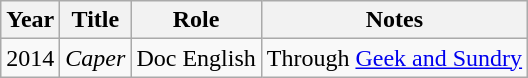<table class="wikitable sortable">
<tr>
<th>Year</th>
<th>Title</th>
<th>Role</th>
<th class="unsortable">Notes</th>
</tr>
<tr>
<td>2014</td>
<td><em>Caper</em></td>
<td>Doc English</td>
<td>Through <a href='#'>Geek and Sundry</a></td>
</tr>
</table>
